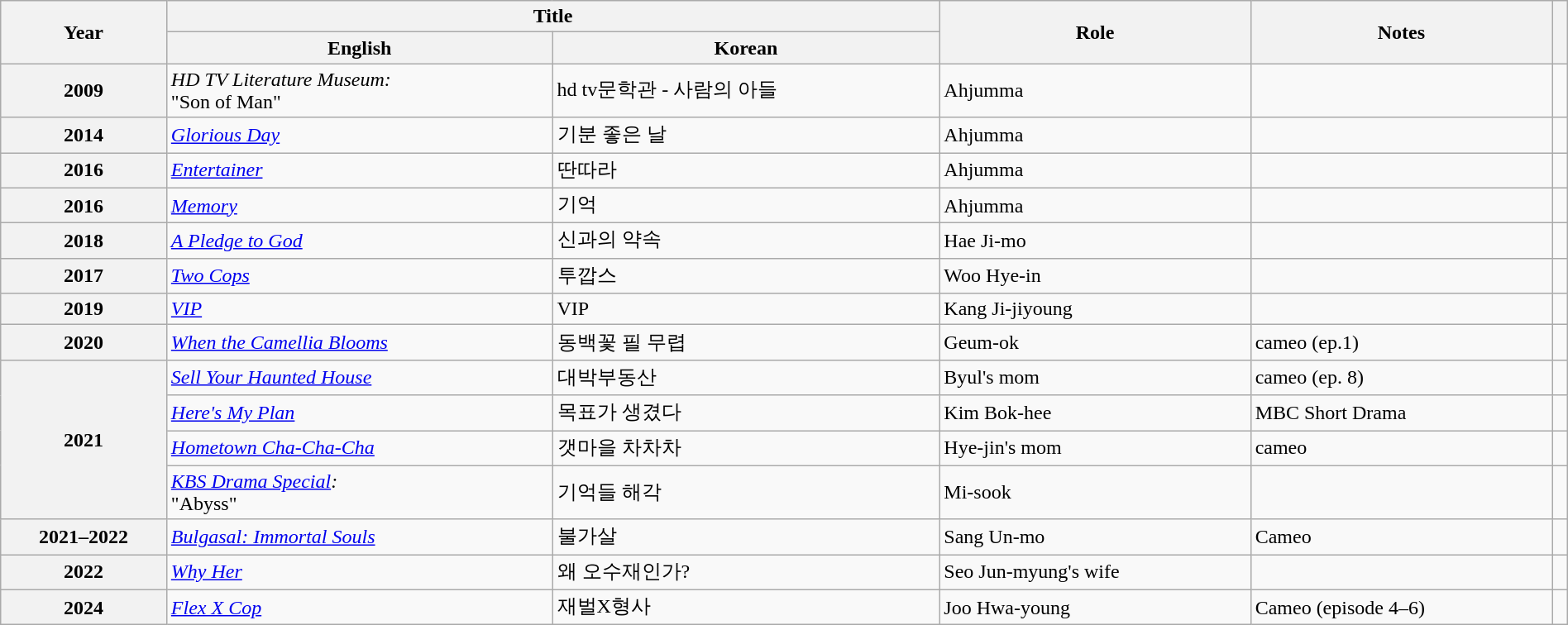<table class="wikitable sortable plainrowheaders" style="clear:none; font-size:100%; padding:0 auto; width:100%; margin:auto">
<tr>
<th scope="col" rowspan="2">Year</th>
<th scope="col" colspan="2">Title</th>
<th scope="col" rowspan="2">Role</th>
<th scope="col" rowspan="2">Notes</th>
<th scope="col" rowspan="2" class="unsortable"></th>
</tr>
<tr>
<th>English</th>
<th>Korean</th>
</tr>
<tr>
<th scope="row">2009</th>
<td><em>HD TV Literature Museum:</em><br>"Son of Man"</td>
<td>hd tv문학관 - 사람의 아들</td>
<td>Ahjumma</td>
<td></td>
<td></td>
</tr>
<tr>
<th scope="row">2014</th>
<td><em><a href='#'>Glorious Day</a></em></td>
<td>기분 좋은 날</td>
<td>Ahjumma</td>
<td></td>
<td></td>
</tr>
<tr>
<th scope="row">2016</th>
<td><em><a href='#'>Entertainer</a></em></td>
<td>딴따라</td>
<td>Ahjumma</td>
<td></td>
<td></td>
</tr>
<tr>
<th scope="row">2016</th>
<td><em><a href='#'>Memory</a></em></td>
<td>기억</td>
<td>Ahjumma</td>
<td></td>
<td></td>
</tr>
<tr>
<th scope="row">2018</th>
<td><em><a href='#'>A Pledge to God</a></em></td>
<td>신과의 약속</td>
<td>Hae Ji-mo</td>
<td></td>
<td></td>
</tr>
<tr>
<th scope="row">2017</th>
<td><em><a href='#'>Two Cops</a></em></td>
<td>투깝스</td>
<td>Woo Hye-in</td>
<td></td>
<td></td>
</tr>
<tr>
<th scope="row">2019</th>
<td><em><a href='#'>VIP</a></em></td>
<td>VIP</td>
<td>Kang Ji-jiyoung</td>
<td></td>
<td></td>
</tr>
<tr>
<th scope="row">2020</th>
<td><em><a href='#'>When the Camellia Blooms</a></em></td>
<td>동백꽃 필 무렵</td>
<td>Geum-ok</td>
<td>cameo (ep.1)</td>
<td></td>
</tr>
<tr>
<th scope="row" rowspan="4">2021</th>
<td><em><a href='#'>Sell Your Haunted House</a></em></td>
<td>대박부동산</td>
<td>Byul's mom</td>
<td>cameo (ep. 8)</td>
<td></td>
</tr>
<tr>
<td><em><a href='#'>Here's My Plan</a></em></td>
<td>목표가 생겼다</td>
<td>Kim Bok-hee</td>
<td>MBC Short Drama</td>
<td></td>
</tr>
<tr>
<td><em><a href='#'>Hometown Cha-Cha-Cha</a></em></td>
<td>갯마을 차차차</td>
<td>Hye-jin's mom</td>
<td>cameo</td>
<td></td>
</tr>
<tr>
<td><em><a href='#'>KBS Drama Special</a>:</em><br>"Abyss"</td>
<td>기억들 해각</td>
<td>Mi-sook</td>
<td></td>
</tr>
<tr>
<th scope="row">2021–2022</th>
<td><em><a href='#'>Bulgasal: Immortal Souls</a></em></td>
<td>불가살</td>
<td>Sang Un-mo</td>
<td>Cameo</td>
<td></td>
</tr>
<tr>
<th scope="row">2022</th>
<td><em><a href='#'>Why Her</a></em></td>
<td>왜 오수재인가?</td>
<td>Seo Jun-myung's wife</td>
<td></td>
<td></td>
</tr>
<tr>
<th scope="row">2024</th>
<td><em><a href='#'>Flex X Cop</a></em></td>
<td>재벌X형사</td>
<td>Joo Hwa-young</td>
<td>Cameo (episode 4–6)</td>
<td></td>
</tr>
</table>
